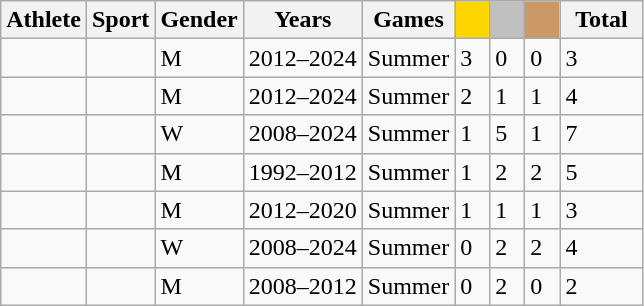<table class="wikitable sortable">
<tr>
<th>Athlete</th>
<th>Sport</th>
<th>Gender</th>
<th>Years</th>
<th>Games</th>
<th style="background-color:gold; width:1.0em; font-weight:bold;"></th>
<th style="background-color:silver; width:1.0em; font-weight:bold;"></th>
<th style="background-color:#cc9966; width:1.0em; font-weight:bold;"></th>
<th style="width:3.0em;">Total</th>
</tr>
<tr>
<td></td>
<td></td>
<td>M</td>
<td>2012–2024</td>
<td>Summer</td>
<td>3</td>
<td>0</td>
<td>0</td>
<td>3</td>
</tr>
<tr>
<td></td>
<td></td>
<td>M</td>
<td>2012–2024</td>
<td>Summer</td>
<td>2</td>
<td>1</td>
<td>1</td>
<td>4</td>
</tr>
<tr>
<td></td>
<td></td>
<td>W</td>
<td>2008–2024</td>
<td>Summer</td>
<td>1</td>
<td>5</td>
<td>1</td>
<td>7</td>
</tr>
<tr>
<td></td>
<td></td>
<td>M</td>
<td>1992–2012</td>
<td>Summer</td>
<td>1</td>
<td>2</td>
<td>2</td>
<td>5</td>
</tr>
<tr>
<td></td>
<td></td>
<td>M</td>
<td>2012–2020</td>
<td>Summer</td>
<td>1</td>
<td>1</td>
<td>1</td>
<td>3</td>
</tr>
<tr>
<td></td>
<td></td>
<td>W</td>
<td>2008–2024</td>
<td>Summer</td>
<td>0</td>
<td>2</td>
<td>2</td>
<td>4</td>
</tr>
<tr>
<td></td>
<td></td>
<td>M</td>
<td>2008–2012</td>
<td>Summer</td>
<td>0</td>
<td>2</td>
<td>0</td>
<td>2</td>
</tr>
</table>
